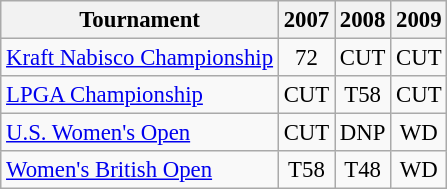<table class="wikitable" style="font-size:95%;text-align:center;">
<tr>
<th>Tournament</th>
<th>2007</th>
<th align="center">2008</th>
<th>2009</th>
</tr>
<tr>
<td align=left><a href='#'>Kraft Nabisco Championship</a></td>
<td>72</td>
<td>CUT</td>
<td>CUT</td>
</tr>
<tr>
<td align=left><a href='#'>LPGA Championship</a></td>
<td>CUT</td>
<td>T58</td>
<td>CUT</td>
</tr>
<tr>
<td align=left><a href='#'>U.S. Women's Open</a></td>
<td>CUT</td>
<td>DNP</td>
<td>WD</td>
</tr>
<tr>
<td align=left><a href='#'>Women's British Open</a></td>
<td>T58</td>
<td>T48</td>
<td>WD</td>
</tr>
</table>
